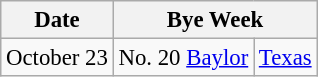<table class="wikitable" style="font-size:95%;">
<tr>
<th>Date</th>
<th colspan="2">Bye Week</th>
</tr>
<tr>
<td>October 23</td>
<td>No. 20 <a href='#'>Baylor</a></td>
<td><a href='#'>Texas</a></td>
</tr>
</table>
